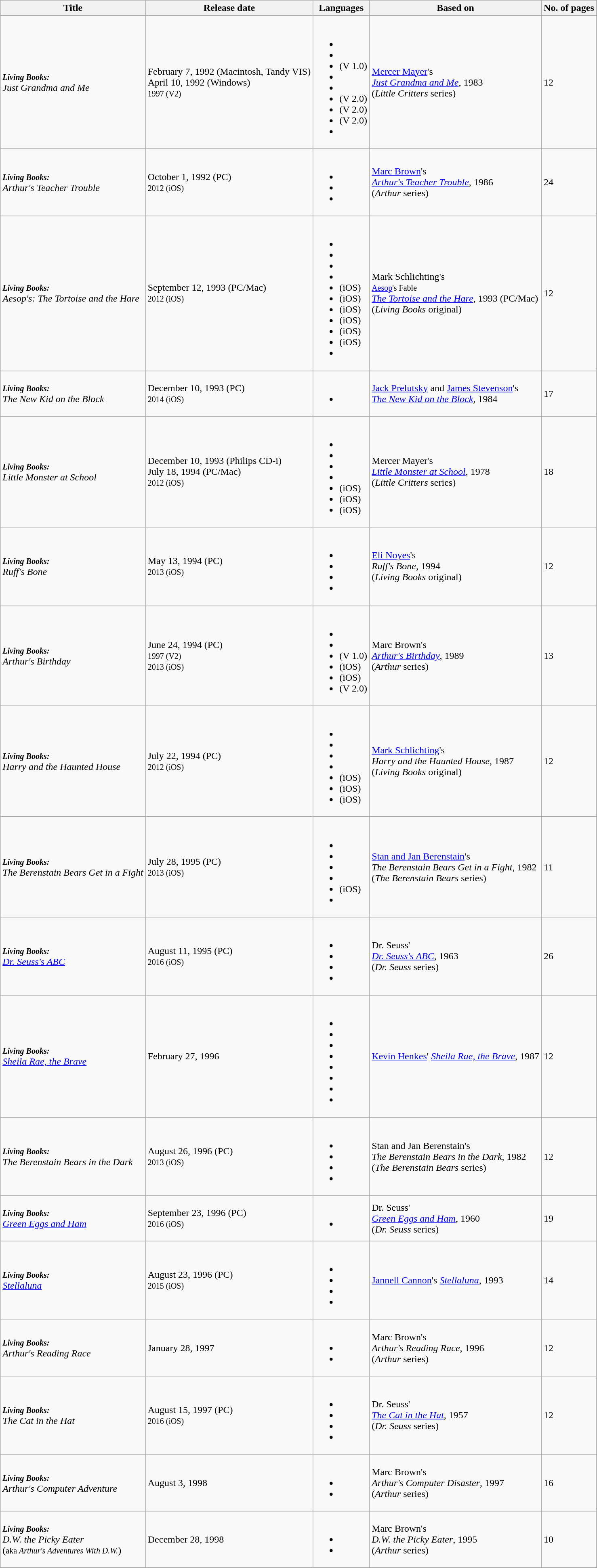<table class="wikitable sortable">
<tr>
<th>Title</th>
<th>Release date</th>
<th>Languages</th>
<th>Based on</th>
<th>No. of pages</th>
</tr>
<tr>
<td><em><small><strong>Living Books:</strong></small></em><br><em>Just Grandma and Me</em></td>
<td>February 7, 1992 (Macintosh, Tandy VIS) <br>April 10, 1992 (Windows)<br><small>1997 (V2)</small></td>
<td><br><ul><li></li><li></li><li> (V 1.0)</li><li></li><li></li><li> (V 2.0)</li><li> (V 2.0)</li><li> (V 2.0)</li><li></li></ul></td>
<td><a href='#'>Mercer Mayer</a>'s <br><em><a href='#'>Just Grandma and Me</a></em>, 1983 <br>(<em>Little Critters</em> series)</td>
<td>12</td>
</tr>
<tr>
<td><small><strong><em>Living Books:</em></strong></small><br><em>Arthur's Teacher Trouble</em></td>
<td>October 1, 1992 (PC) <br><small> 2012 (iOS)</small></td>
<td><br><ul><li></li><li></li><li></li></ul></td>
<td><a href='#'>Marc Brown</a>'s <br><em><a href='#'>Arthur's Teacher Trouble</a></em>, 1986 <br>(<em>Arthur</em> series)</td>
<td>24</td>
</tr>
<tr>
<td><small><strong><em>Living Books:</em></strong></small><br><em>Aesop's: The Tortoise and the Hare</em></td>
<td>September 12, 1993 (PC/Mac) <br><small> 2012 (iOS)</small></td>
<td><br><ul><li></li><li></li><li></li><li></li><li> (iOS)</li><li> (iOS)</li><li> (iOS)</li><li> (iOS)</li><li> (iOS)</li><li> (iOS)</li><li></li></ul></td>
<td>Mark Schlichting's<br><small><a href='#'>Aesop</a>'s Fable</small><br><em><a href='#'>The Tortoise and the Hare</a></em>, 1993 (PC/Mac) <br>(<em>Living Books</em> original)</td>
<td>12</td>
</tr>
<tr>
<td><small><strong><em>Living Books:</em></strong></small><br><em>The New Kid on the Block</em></td>
<td>December 10, 1993 (PC) <br><small> 2014 (iOS)</small></td>
<td><br><ul><li></li></ul></td>
<td><a href='#'>Jack Prelutsky</a> and <a href='#'>James Stevenson</a>'s <br><em><a href='#'>The New Kid on the Block</a></em>, 1984</td>
<td>17</td>
</tr>
<tr>
<td><small><strong><em>Living Books:</em></strong></small><br><em>Little Monster at School</em></td>
<td>December 10, 1993 (Philips CD-i)<br>July 18, 1994 (PC/Mac)<br><small> 2012 (iOS)</small></td>
<td><br><ul><li></li><li></li><li></li><li></li><li> (iOS)</li><li> (iOS)</li><li> (iOS)</li></ul></td>
<td>Mercer Mayer's <br><em><a href='#'>Little Monster at School</a></em>, 1978 <br>(<em>Little Critters</em> series)</td>
<td>18</td>
</tr>
<tr>
<td><small><strong><em>Living Books:</em></strong></small><br><em>Ruff's Bone</em></td>
<td>May 13, 1994 (PC) <br><small> 2013 (iOS)</small></td>
<td><br><ul><li></li><li></li><li></li><li></li></ul></td>
<td><a href='#'>Eli Noyes</a>'s <br><em>Ruff's Bone</em>, 1994 <br>(<em>Living Books</em> original)</td>
<td>12</td>
</tr>
<tr>
<td><small><strong><em>Living Books:</em></strong></small><br><em>Arthur's Birthday</em></td>
<td>June 24, 1994 (PC)<br><small>1997 (V2)</small> <br><small> 2013 (iOS)</small></td>
<td><br><ul><li></li><li></li><li> (V 1.0)</li><li> (iOS)</li><li> (iOS)</li><li> (V 2.0)</li></ul></td>
<td>Marc Brown's <br><em><a href='#'>Arthur's Birthday</a></em>, 1989 <br>(<em>Arthur</em> series)</td>
<td>13</td>
</tr>
<tr>
<td><small><strong><em>Living Books:</em></strong></small><br><em>Harry and the Haunted House</em></td>
<td>July 22, 1994 (PC) <br><small> 2012 (iOS)</small></td>
<td><br><ul><li></li><li></li><li></li><li></li><li> (iOS)</li><li> (iOS)</li><li> (iOS)</li></ul></td>
<td><a href='#'>Mark Schlichting</a>'s <br><em>Harry and the Haunted House</em>, 1987 <br>(<em>Living Books</em> original)</td>
<td>12</td>
</tr>
<tr>
<td><small><strong><em>Living Books:</em></strong></small><br><em>The Berenstain Bears Get in a Fight</em></td>
<td>July 28, 1995 (PC) <br><small> 2013 (iOS)</small></td>
<td><br><ul><li></li><li></li><li></li><li></li><li> (iOS)</li><li></li></ul></td>
<td><a href='#'>Stan and Jan Berenstain</a>'s <br><em>The Berenstain Bears Get in a Fight</em>, 1982 <br>(<em>The Berenstain Bears</em> series)</td>
<td>11</td>
</tr>
<tr>
<td><small><strong><em>Living Books:</em></strong></small><br><em><a href='#'>Dr. Seuss's ABC</a></em></td>
<td>August 11, 1995 (PC) <br><small> 2016 (iOS)</small></td>
<td><br><ul><li></li><li></li><li></li><li></li></ul></td>
<td>Dr. Seuss' <br><em><a href='#'>Dr. Seuss's ABC</a></em>, 1963 <br>(<em>Dr. Seuss</em> series)</td>
<td>26</td>
</tr>
<tr>
<td><small><strong><em>Living Books:</em></strong></small><br><em><a href='#'>Sheila Rae, the Brave</a></em></td>
<td>February 27, 1996</td>
<td><br><ul><li></li><li></li><li></li><li></li><li></li><li></li><li></li><li></li></ul></td>
<td><a href='#'>Kevin Henkes</a>' <em><a href='#'>Sheila Rae, the Brave</a></em>, 1987</td>
<td>12</td>
</tr>
<tr>
<td><em><small><strong>Living Books:</strong></small></em><br><em>The Berenstain Bears in the Dark</em></td>
<td>August 26, 1996 (PC)<br><small> 2013 (iOS)</small></td>
<td><br><ul><li></li><li></li><li></li><li></li></ul></td>
<td>Stan and Jan Berenstain's <br><em>The Berenstain Bears in the Dark</em>, 1982 <br>(<em>The Berenstain Bears</em> series)</td>
<td>12</td>
</tr>
<tr>
<td><small><strong><em>Living Books:</em></strong></small><br><em><a href='#'>Green Eggs and Ham</a></em></td>
<td>September 23, 1996 (PC) <br><small> 2016 (iOS)</small></td>
<td><br><ul><li></li></ul></td>
<td>Dr. Seuss' <br><em><a href='#'>Green Eggs and Ham</a></em>, 1960 <br>(<em>Dr. Seuss</em> series)</td>
<td>19</td>
</tr>
<tr>
<td><small><strong><em>Living Books:</em></strong></small><br><em><a href='#'>Stellaluna</a></em></td>
<td>August 23, 1996 (PC) <br><small> 2015 (iOS)</small></td>
<td><br><ul><li></li><li></li><li></li><li></li></ul></td>
<td><a href='#'>Jannell Cannon</a>'s <em><a href='#'>Stellaluna</a></em>, 1993</td>
<td>14</td>
</tr>
<tr>
<td><small><strong><em>Living Books:</em></strong></small><br><em>Arthur's Reading Race</em></td>
<td>January 28, 1997</td>
<td><br><ul><li></li><li></li></ul></td>
<td>Marc Brown's <br><em>Arthur's Reading Race</em>, 1996 <br>(<em>Arthur</em> series)</td>
<td>12</td>
</tr>
<tr>
<td><small><strong><em>Living Books:</em></strong></small><br><em>The Cat in the Hat</em></td>
<td>August 15, 1997 (PC) <br><small> 2016 (iOS)</small></td>
<td><br><ul><li></li><li></li><li></li><li></li></ul></td>
<td>Dr. Seuss' <br><em><a href='#'>The Cat in the Hat</a></em>, 1957 <br>(<em>Dr. Seuss</em> series)</td>
<td>12</td>
</tr>
<tr>
<td><small><strong><em>Living Books:</em></strong></small><br><em>Arthur's Computer Adventure</em></td>
<td>August 3, 1998</td>
<td><br><ul><li></li><li></li></ul></td>
<td>Marc Brown's <br><em>Arthur's Computer Disaster</em>, 1997 <br>(<em>Arthur</em> series)</td>
<td>16</td>
</tr>
<tr>
<td><small><strong><em>Living Books:</em></strong></small><br><em>D.W. the Picky Eater</em><br>(<small>aka <em>Arthur's Adventures With D.W.</em></small>)</td>
<td>December 28, 1998</td>
<td><br><ul><li></li><li></li></ul></td>
<td>Marc Brown's <br><em>D.W. the Picky Eater</em>, 1995 <br>(<em>Arthur</em> series)</td>
<td>10</td>
</tr>
<tr>
</tr>
</table>
